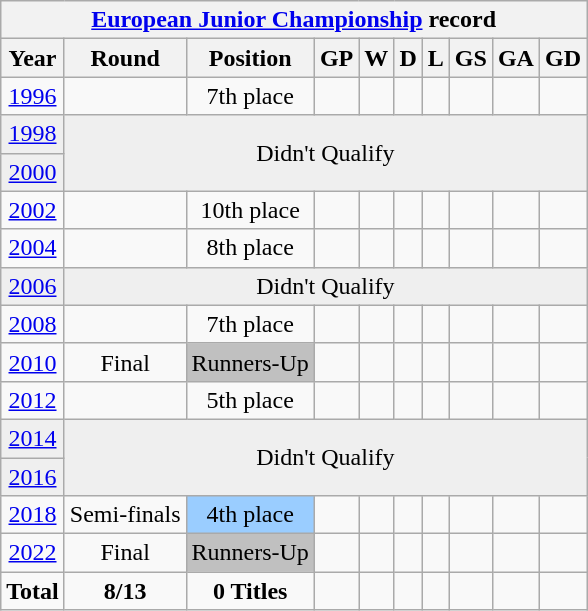<table class="wikitable" style="text-align: center;">
<tr>
<th colspan=10><a href='#'>European Junior Championship</a> record</th>
</tr>
<tr>
<th>Year</th>
<th>Round</th>
<th>Position</th>
<th>GP</th>
<th>W</th>
<th>D</th>
<th>L</th>
<th>GS</th>
<th>GA</th>
<th>GD</th>
</tr>
<tr bgcolor=>
<td> <a href='#'>1996</a></td>
<td></td>
<td>7th place</td>
<td></td>
<td></td>
<td></td>
<td></td>
<td></td>
<td></td>
<td></td>
</tr>
<tr bgcolor=efefef>
<td> <a href='#'>1998</a></td>
<td colspan=10 rowspan=2>Didn't Qualify</td>
</tr>
<tr bgcolor=efefef>
<td> <a href='#'>2000</a></td>
</tr>
<tr bgcolor=>
<td> <a href='#'>2002</a></td>
<td></td>
<td>10th place</td>
<td></td>
<td></td>
<td></td>
<td></td>
<td></td>
<td></td>
<td></td>
</tr>
<tr bgcolor=>
<td> <a href='#'>2004</a></td>
<td></td>
<td>8th place</td>
<td></td>
<td></td>
<td></td>
<td></td>
<td></td>
<td></td>
<td></td>
</tr>
<tr bgcolor=efefef>
<td> <a href='#'>2006</a></td>
<td colspan=10 rowspan=1>Didn't Qualify</td>
</tr>
<tr bgcolor=>
<td> <a href='#'>2008</a></td>
<td></td>
<td>7th place</td>
<td></td>
<td></td>
<td></td>
<td></td>
<td></td>
<td></td>
<td></td>
</tr>
<tr bgcolor=>
<td> <a href='#'>2010</a></td>
<td>Final</td>
<td bgcolor=silver>Runners-Up</td>
<td></td>
<td></td>
<td></td>
<td></td>
<td></td>
<td></td>
<td></td>
</tr>
<tr bgcolor=>
<td> <a href='#'>2012</a></td>
<td></td>
<td>5th place</td>
<td></td>
<td></td>
<td></td>
<td></td>
<td></td>
<td></td>
<td></td>
</tr>
<tr bgcolor=efefef>
<td> <a href='#'>2014</a></td>
<td colspan=10 rowspan=2>Didn't Qualify</td>
</tr>
<tr bgcolor=efefef>
<td> <a href='#'>2016</a></td>
</tr>
<tr bgcolor=>
<td> <a href='#'>2018</a></td>
<td>Semi-finals</td>
<td bgcolor=9acdff>4th place</td>
<td></td>
<td></td>
<td></td>
<td></td>
<td></td>
<td></td>
<td></td>
</tr>
<tr bgcolor=>
<td> <a href='#'>2022</a></td>
<td>Final</td>
<td bgcolor=silver>Runners-Up</td>
<td></td>
<td></td>
<td></td>
<td></td>
<td></td>
<td></td>
<td></td>
</tr>
<tr>
<td><strong>Total</strong></td>
<td><strong>8/13</strong></td>
<td><strong>0 Titles</strong></td>
<td><strong> </strong></td>
<td><strong> </strong></td>
<td><strong> </strong></td>
<td><strong> </strong></td>
<td><strong> </strong></td>
<td><strong> </strong></td>
<td><strong> </strong></td>
</tr>
</table>
